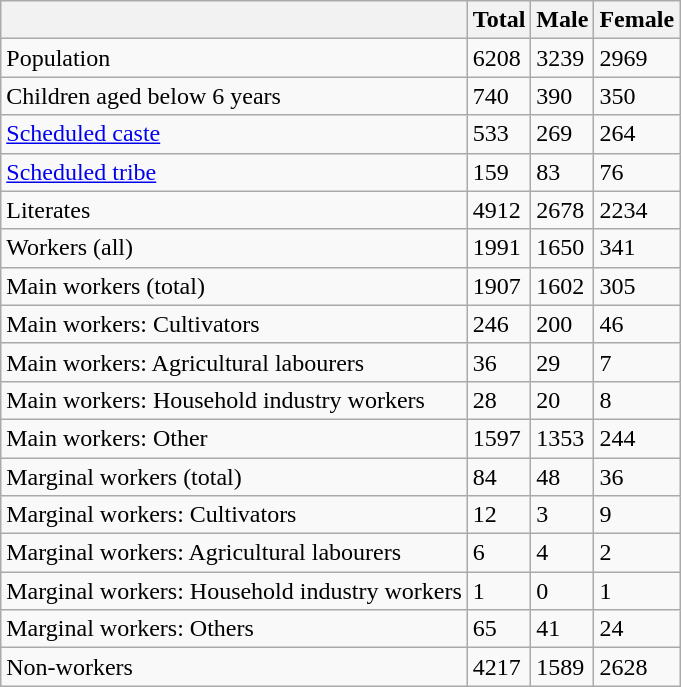<table class="wikitable sortable">
<tr>
<th></th>
<th>Total</th>
<th>Male</th>
<th>Female</th>
</tr>
<tr>
<td>Population</td>
<td>6208</td>
<td>3239</td>
<td>2969</td>
</tr>
<tr>
<td>Children aged below 6 years</td>
<td>740</td>
<td>390</td>
<td>350</td>
</tr>
<tr>
<td><a href='#'>Scheduled caste</a></td>
<td>533</td>
<td>269</td>
<td>264</td>
</tr>
<tr>
<td><a href='#'>Scheduled tribe</a></td>
<td>159</td>
<td>83</td>
<td>76</td>
</tr>
<tr>
<td>Literates</td>
<td>4912</td>
<td>2678</td>
<td>2234</td>
</tr>
<tr>
<td>Workers (all)</td>
<td>1991</td>
<td>1650</td>
<td>341</td>
</tr>
<tr>
<td>Main workers (total)</td>
<td>1907</td>
<td>1602</td>
<td>305</td>
</tr>
<tr>
<td>Main workers: Cultivators</td>
<td>246</td>
<td>200</td>
<td>46</td>
</tr>
<tr>
<td>Main workers: Agricultural labourers</td>
<td>36</td>
<td>29</td>
<td>7</td>
</tr>
<tr>
<td>Main workers: Household industry workers</td>
<td>28</td>
<td>20</td>
<td>8</td>
</tr>
<tr>
<td>Main workers: Other</td>
<td>1597</td>
<td>1353</td>
<td>244</td>
</tr>
<tr>
<td>Marginal workers (total)</td>
<td>84</td>
<td>48</td>
<td>36</td>
</tr>
<tr>
<td>Marginal workers: Cultivators</td>
<td>12</td>
<td>3</td>
<td>9</td>
</tr>
<tr>
<td>Marginal workers: Agricultural labourers</td>
<td>6</td>
<td>4</td>
<td>2</td>
</tr>
<tr>
<td>Marginal workers: Household industry workers</td>
<td>1</td>
<td>0</td>
<td>1</td>
</tr>
<tr>
<td>Marginal workers: Others</td>
<td>65</td>
<td>41</td>
<td>24</td>
</tr>
<tr>
<td>Non-workers</td>
<td>4217</td>
<td>1589</td>
<td>2628</td>
</tr>
</table>
